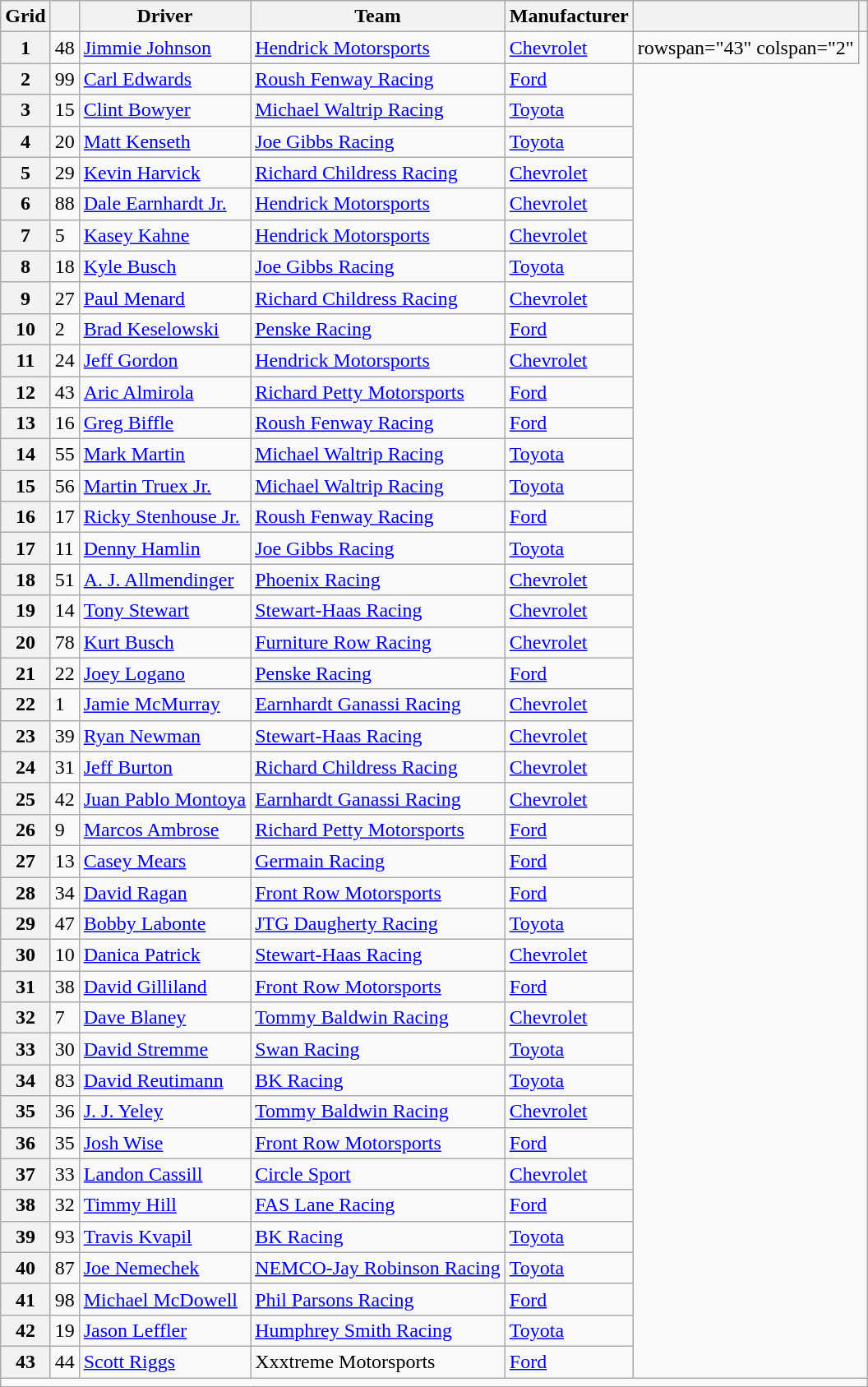<table class="wikitable sortable">
<tr>
<th>Grid</th>
<th></th>
<th>Driver</th>
<th>Team</th>
<th>Manufacturer</th>
<th></th>
<th></th>
</tr>
<tr>
<th>1</th>
<td>48</td>
<td><a href='#'>Jimmie Johnson</a></td>
<td><a href='#'>Hendrick Motorsports</a></td>
<td><a href='#'>Chevrolet</a></td>
<td>rowspan="43" colspan="2" </td>
</tr>
<tr>
<th>2</th>
<td>99</td>
<td><a href='#'>Carl Edwards</a></td>
<td><a href='#'>Roush Fenway Racing</a></td>
<td><a href='#'>Ford</a></td>
</tr>
<tr>
<th>3</th>
<td>15</td>
<td><a href='#'>Clint Bowyer</a></td>
<td><a href='#'>Michael Waltrip Racing</a></td>
<td><a href='#'>Toyota</a></td>
</tr>
<tr>
<th>4</th>
<td>20</td>
<td><a href='#'>Matt Kenseth</a></td>
<td><a href='#'>Joe Gibbs Racing</a></td>
<td><a href='#'>Toyota</a></td>
</tr>
<tr>
<th>5</th>
<td>29</td>
<td><a href='#'>Kevin Harvick</a></td>
<td><a href='#'>Richard Childress Racing</a></td>
<td><a href='#'>Chevrolet</a></td>
</tr>
<tr>
<th>6</th>
<td>88</td>
<td><a href='#'>Dale Earnhardt Jr.</a></td>
<td><a href='#'>Hendrick Motorsports</a></td>
<td><a href='#'>Chevrolet</a></td>
</tr>
<tr>
<th>7</th>
<td>5</td>
<td><a href='#'>Kasey Kahne</a></td>
<td><a href='#'>Hendrick Motorsports</a></td>
<td><a href='#'>Chevrolet</a></td>
</tr>
<tr>
<th>8</th>
<td>18</td>
<td><a href='#'>Kyle Busch</a></td>
<td><a href='#'>Joe Gibbs Racing</a></td>
<td><a href='#'>Toyota</a></td>
</tr>
<tr>
<th>9</th>
<td>27</td>
<td><a href='#'>Paul Menard</a></td>
<td><a href='#'>Richard Childress Racing</a></td>
<td><a href='#'>Chevrolet</a></td>
</tr>
<tr>
<th>10</th>
<td>2</td>
<td><a href='#'>Brad Keselowski</a></td>
<td><a href='#'>Penske Racing</a></td>
<td><a href='#'>Ford</a></td>
</tr>
<tr>
<th>11</th>
<td>24</td>
<td><a href='#'>Jeff Gordon</a></td>
<td><a href='#'>Hendrick Motorsports</a></td>
<td><a href='#'>Chevrolet</a></td>
</tr>
<tr>
<th>12</th>
<td>43</td>
<td><a href='#'>Aric Almirola</a></td>
<td><a href='#'>Richard Petty Motorsports</a></td>
<td><a href='#'>Ford</a></td>
</tr>
<tr>
<th>13</th>
<td>16</td>
<td><a href='#'>Greg Biffle</a></td>
<td><a href='#'>Roush Fenway Racing</a></td>
<td><a href='#'>Ford</a></td>
</tr>
<tr>
<th>14</th>
<td>55</td>
<td><a href='#'>Mark Martin</a></td>
<td><a href='#'>Michael Waltrip Racing</a></td>
<td><a href='#'>Toyota</a></td>
</tr>
<tr>
<th>15</th>
<td>56</td>
<td><a href='#'>Martin Truex Jr.</a></td>
<td><a href='#'>Michael Waltrip Racing</a></td>
<td><a href='#'>Toyota</a></td>
</tr>
<tr>
<th>16</th>
<td>17</td>
<td><a href='#'>Ricky Stenhouse Jr.</a></td>
<td><a href='#'>Roush Fenway Racing</a></td>
<td><a href='#'>Ford</a></td>
</tr>
<tr>
<th>17</th>
<td>11</td>
<td><a href='#'>Denny Hamlin</a></td>
<td><a href='#'>Joe Gibbs Racing</a></td>
<td><a href='#'>Toyota</a></td>
</tr>
<tr>
<th>18</th>
<td>51</td>
<td><a href='#'>A. J. Allmendinger</a></td>
<td><a href='#'>Phoenix Racing</a></td>
<td><a href='#'>Chevrolet</a></td>
</tr>
<tr>
<th>19</th>
<td>14</td>
<td><a href='#'>Tony Stewart</a></td>
<td><a href='#'>Stewart-Haas Racing</a></td>
<td><a href='#'>Chevrolet</a></td>
</tr>
<tr>
<th>20</th>
<td>78</td>
<td><a href='#'>Kurt Busch</a></td>
<td><a href='#'>Furniture Row Racing</a></td>
<td><a href='#'>Chevrolet</a></td>
</tr>
<tr>
<th>21</th>
<td>22</td>
<td><a href='#'>Joey Logano</a></td>
<td><a href='#'>Penske Racing</a></td>
<td><a href='#'>Ford</a></td>
</tr>
<tr>
<th>22</th>
<td>1</td>
<td><a href='#'>Jamie McMurray</a></td>
<td><a href='#'>Earnhardt Ganassi Racing</a></td>
<td><a href='#'>Chevrolet</a></td>
</tr>
<tr>
<th>23</th>
<td>39</td>
<td><a href='#'>Ryan Newman</a></td>
<td><a href='#'>Stewart-Haas Racing</a></td>
<td><a href='#'>Chevrolet</a></td>
</tr>
<tr>
<th>24</th>
<td>31</td>
<td><a href='#'>Jeff Burton</a></td>
<td><a href='#'>Richard Childress Racing</a></td>
<td><a href='#'>Chevrolet</a></td>
</tr>
<tr>
<th>25</th>
<td>42</td>
<td><a href='#'>Juan Pablo Montoya</a></td>
<td><a href='#'>Earnhardt Ganassi Racing</a></td>
<td><a href='#'>Chevrolet</a></td>
</tr>
<tr>
<th>26</th>
<td>9</td>
<td><a href='#'>Marcos Ambrose</a></td>
<td><a href='#'>Richard Petty Motorsports</a></td>
<td><a href='#'>Ford</a></td>
</tr>
<tr>
<th>27</th>
<td>13</td>
<td><a href='#'>Casey Mears</a></td>
<td><a href='#'>Germain Racing</a></td>
<td><a href='#'>Ford</a></td>
</tr>
<tr>
<th>28</th>
<td>34</td>
<td><a href='#'>David Ragan</a></td>
<td><a href='#'>Front Row Motorsports</a></td>
<td><a href='#'>Ford</a></td>
</tr>
<tr>
<th>29</th>
<td>47</td>
<td><a href='#'>Bobby Labonte</a></td>
<td><a href='#'>JTG Daugherty Racing</a></td>
<td><a href='#'>Toyota</a></td>
</tr>
<tr>
<th>30</th>
<td>10</td>
<td><a href='#'>Danica Patrick</a></td>
<td><a href='#'>Stewart-Haas Racing</a></td>
<td><a href='#'>Chevrolet</a></td>
</tr>
<tr>
<th>31</th>
<td>38</td>
<td><a href='#'>David Gilliland</a></td>
<td><a href='#'>Front Row Motorsports</a></td>
<td><a href='#'>Ford</a></td>
</tr>
<tr>
<th>32</th>
<td>7</td>
<td><a href='#'>Dave Blaney</a></td>
<td><a href='#'>Tommy Baldwin Racing</a></td>
<td><a href='#'>Chevrolet</a></td>
</tr>
<tr>
<th>33</th>
<td>30</td>
<td><a href='#'>David Stremme</a></td>
<td><a href='#'>Swan Racing</a></td>
<td><a href='#'>Toyota</a></td>
</tr>
<tr>
<th>34</th>
<td>83</td>
<td><a href='#'>David Reutimann</a></td>
<td><a href='#'>BK Racing</a></td>
<td><a href='#'>Toyota</a></td>
</tr>
<tr>
<th>35</th>
<td>36</td>
<td><a href='#'>J. J. Yeley</a></td>
<td><a href='#'>Tommy Baldwin Racing</a></td>
<td><a href='#'>Chevrolet</a></td>
</tr>
<tr>
<th>36</th>
<td>35</td>
<td><a href='#'>Josh Wise</a></td>
<td><a href='#'>Front Row Motorsports</a></td>
<td><a href='#'>Ford</a></td>
</tr>
<tr>
<th>37</th>
<td>33</td>
<td><a href='#'>Landon Cassill</a></td>
<td><a href='#'>Circle Sport</a></td>
<td><a href='#'>Chevrolet</a></td>
</tr>
<tr>
<th>38</th>
<td>32</td>
<td><a href='#'>Timmy Hill</a></td>
<td><a href='#'>FAS Lane Racing</a></td>
<td><a href='#'>Ford</a></td>
</tr>
<tr>
<th>39</th>
<td>93</td>
<td><a href='#'>Travis Kvapil</a></td>
<td><a href='#'>BK Racing</a></td>
<td><a href='#'>Toyota</a></td>
</tr>
<tr>
<th>40</th>
<td>87</td>
<td><a href='#'>Joe Nemechek</a></td>
<td><a href='#'>NEMCO-Jay Robinson Racing</a></td>
<td><a href='#'>Toyota</a></td>
</tr>
<tr>
<th>41</th>
<td>98</td>
<td><a href='#'>Michael McDowell</a></td>
<td><a href='#'>Phil Parsons Racing</a></td>
<td><a href='#'>Ford</a></td>
</tr>
<tr>
<th>42</th>
<td>19</td>
<td><a href='#'>Jason Leffler</a></td>
<td><a href='#'>Humphrey Smith Racing</a></td>
<td><a href='#'>Toyota</a></td>
</tr>
<tr>
<th>43</th>
<td>44</td>
<td><a href='#'>Scott Riggs</a></td>
<td>Xxxtreme Motorsports</td>
<td><a href='#'>Ford</a></td>
</tr>
<tr>
<td colspan="8"></td>
</tr>
</table>
